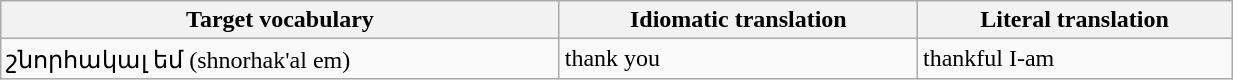<table class="wikitable" style="text-align:left; width:65%">
<tr>
<th scope="col">Target vocabulary</th>
<th scope="col">Idiomatic translation</th>
<th scope="col">Literal translation</th>
</tr>
<tr>
<td>շնորհակալ եմ (shnorhak'al em)</td>
<td>thank you</td>
<td>thankful I-am</td>
</tr>
</table>
